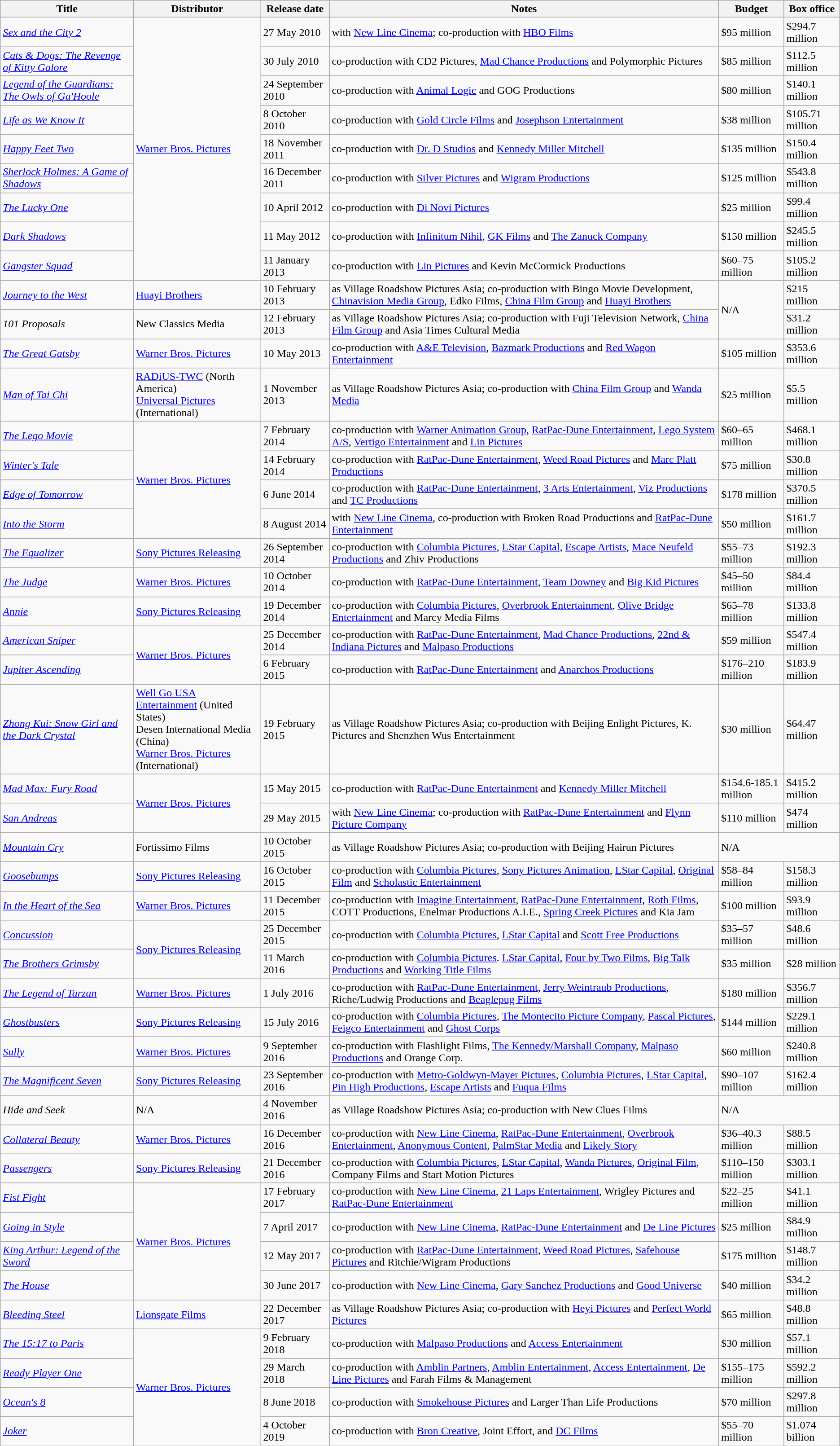<table class="wikitable sortable">
<tr>
<th>Title</th>
<th>Distributor</th>
<th>Release date</th>
<th>Notes</th>
<th>Budget</th>
<th>Box office</th>
</tr>
<tr>
<td><em><a href='#'>Sex and the City 2</a></em></td>
<td rowspan="9"><a href='#'>Warner Bros. Pictures</a></td>
<td>27 May 2010</td>
<td>with <a href='#'>New Line Cinema</a>; co-production with <a href='#'>HBO Films</a></td>
<td>$95 million</td>
<td>$294.7 million</td>
</tr>
<tr>
<td><em><a href='#'>Cats & Dogs: The Revenge of Kitty Galore</a></em></td>
<td>30 July 2010</td>
<td>co-production with CD2 Pictures, <a href='#'>Mad Chance Productions</a> and Polymorphic Pictures</td>
<td>$85 million</td>
<td>$112.5 million</td>
</tr>
<tr>
<td><em><a href='#'>Legend of the Guardians: The Owls of Ga'Hoole</a></em></td>
<td>24 September 2010</td>
<td>co-production with <a href='#'>Animal Logic</a> and GOG Productions</td>
<td>$80 million</td>
<td>$140.1 million</td>
</tr>
<tr>
<td><em><a href='#'>Life as We Know It</a></em></td>
<td>8 October 2010</td>
<td>co-production with <a href='#'>Gold Circle Films</a> and <a href='#'>Josephson Entertainment</a></td>
<td>$38 million</td>
<td>$105.71 million</td>
</tr>
<tr>
<td><em><a href='#'>Happy Feet Two</a></em></td>
<td>18 November 2011</td>
<td>co-production with <a href='#'>Dr. D Studios</a> and <a href='#'>Kennedy Miller Mitchell</a></td>
<td>$135 million</td>
<td>$150.4 million</td>
</tr>
<tr>
<td><em><a href='#'>Sherlock Holmes: A Game of Shadows</a></em></td>
<td>16 December 2011</td>
<td>co-production with <a href='#'>Silver Pictures</a> and <a href='#'>Wigram Productions</a></td>
<td>$125 million</td>
<td>$543.8 million</td>
</tr>
<tr>
<td><em><a href='#'>The Lucky One</a></em></td>
<td>10 April 2012</td>
<td>co-production with <a href='#'>Di Novi Pictures</a></td>
<td>$25 million</td>
<td>$99.4 million</td>
</tr>
<tr>
<td><em><a href='#'>Dark Shadows</a></em></td>
<td>11 May 2012</td>
<td>co-production with <a href='#'>Infinitum Nihil</a>, <a href='#'>GK Films</a> and <a href='#'>The Zanuck Company</a></td>
<td>$150 million</td>
<td>$245.5 million</td>
</tr>
<tr>
<td><em><a href='#'>Gangster Squad</a></em></td>
<td>11 January 2013</td>
<td>co-production with <a href='#'>Lin Pictures</a> and Kevin McCormick Productions</td>
<td>$60–75 million</td>
<td>$105.2 million</td>
</tr>
<tr>
<td><em><a href='#'>Journey to the West</a></em></td>
<td><a href='#'>Huayi Brothers</a></td>
<td>10 February 2013</td>
<td>as Village Roadshow Pictures Asia; co-production with Bingo Movie Development, <a href='#'>Chinavision Media Group</a>, Edko Films, <a href='#'>China Film Group</a> and <a href='#'>Huayi Brothers</a></td>
<td rowspan="2">N/A</td>
<td>$215 million</td>
</tr>
<tr>
<td><em>101 Proposals</em></td>
<td>New Classics Media</td>
<td>12 February 2013</td>
<td>as Village Roadshow Pictures Asia; co-production with Fuji Television Network, <a href='#'>China Film Group</a> and Asia Times Cultural Media</td>
<td>$31.2 million</td>
</tr>
<tr>
<td><em><a href='#'>The Great Gatsby</a></em></td>
<td><a href='#'>Warner Bros. Pictures</a></td>
<td>10 May 2013</td>
<td>co-production with <a href='#'>A&E Television</a>, <a href='#'>Bazmark Productions</a> and <a href='#'>Red Wagon Entertainment</a></td>
<td>$105 million</td>
<td>$353.6 million</td>
</tr>
<tr>
<td><em><a href='#'>Man of Tai Chi</a></em></td>
<td><a href='#'>RADiUS-TWC</a> (North America)<br><a href='#'>Universal Pictures</a> (International)</td>
<td>1 November 2013</td>
<td>as Village Roadshow Pictures Asia; co-production with <a href='#'>China Film Group</a> and <a href='#'>Wanda Media</a></td>
<td>$25 million</td>
<td>$5.5 million</td>
</tr>
<tr>
<td><em><a href='#'>The Lego Movie</a></em></td>
<td rowspan="4"><a href='#'>Warner Bros. Pictures</a></td>
<td>7 February 2014</td>
<td>co-production with <a href='#'>Warner Animation Group</a>, <a href='#'>RatPac-Dune Entertainment</a>, <a href='#'>Lego System A/S</a>, <a href='#'>Vertigo Entertainment</a> and <a href='#'>Lin Pictures</a></td>
<td>$60–65 million</td>
<td>$468.1 million</td>
</tr>
<tr>
<td><em><a href='#'>Winter's Tale</a></em></td>
<td>14 February 2014</td>
<td>co-production with <a href='#'>RatPac-Dune Entertainment</a>, <a href='#'>Weed Road Pictures</a> and <a href='#'>Marc Platt Productions</a></td>
<td>$75 million</td>
<td>$30.8 million</td>
</tr>
<tr>
<td><em><a href='#'>Edge of Tomorrow</a></em></td>
<td>6 June 2014</td>
<td>co-production with <a href='#'>RatPac-Dune Entertainment</a>, <a href='#'>3 Arts Entertainment</a>, <a href='#'>Viz Productions</a> and <a href='#'>TC Productions</a></td>
<td>$178 million</td>
<td>$370.5 million</td>
</tr>
<tr>
<td><em><a href='#'>Into the Storm</a></em></td>
<td>8 August 2014</td>
<td>with <a href='#'>New Line Cinema</a>, co-production with Broken Road Productions and <a href='#'>RatPac-Dune Entertainment</a></td>
<td>$50 million</td>
<td>$161.7 million</td>
</tr>
<tr>
<td><em><a href='#'>The Equalizer</a></em></td>
<td><a href='#'>Sony Pictures Releasing</a></td>
<td>26 September 2014</td>
<td>co-production with <a href='#'>Columbia Pictures</a>, <a href='#'>LStar Capital</a>, <a href='#'>Escape Artists</a>, <a href='#'>Mace Neufeld Productions</a> and Zhiv Productions</td>
<td>$55–73 million</td>
<td>$192.3 million</td>
</tr>
<tr>
<td><em><a href='#'>The Judge</a></em></td>
<td><a href='#'>Warner Bros. Pictures</a></td>
<td>10 October 2014</td>
<td>co-production with <a href='#'>RatPac-Dune Entertainment</a>, <a href='#'>Team Downey</a> and <a href='#'>Big Kid Pictures</a></td>
<td>$45–50 million</td>
<td>$84.4 million</td>
</tr>
<tr>
<td><em><a href='#'>Annie</a></em></td>
<td><a href='#'>Sony Pictures Releasing</a></td>
<td>19 December 2014</td>
<td>co-production with <a href='#'>Columbia Pictures</a>, <a href='#'>Overbrook Entertainment</a>, <a href='#'>Olive Bridge Entertainment</a> and Marcy Media Films</td>
<td>$65–78 million</td>
<td>$133.8 million</td>
</tr>
<tr>
<td><em><a href='#'>American Sniper</a></em></td>
<td rowspan="2"><a href='#'>Warner Bros. Pictures</a></td>
<td>25 December 2014</td>
<td>co-production with <a href='#'>RatPac-Dune Entertainment</a>, <a href='#'>Mad Chance Productions</a>, <a href='#'>22nd & Indiana Pictures</a> and <a href='#'>Malpaso Productions</a></td>
<td>$59 million</td>
<td>$547.4 million</td>
</tr>
<tr>
<td><em><a href='#'>Jupiter Ascending</a></em></td>
<td>6 February 2015</td>
<td>co-production with <a href='#'>RatPac-Dune Entertainment</a> and <a href='#'>Anarchos Productions</a></td>
<td>$176–210 million</td>
<td>$183.9 million</td>
</tr>
<tr>
<td><em><a href='#'>Zhong Kui: Snow Girl and the Dark Crystal</a></em></td>
<td><a href='#'>Well Go USA Entertainment</a> (United States)<br>Desen International Media (China)<br><a href='#'>Warner Bros. Pictures</a> (International)</td>
<td>19 February 2015</td>
<td>as Village Roadshow Pictures Asia; co-production with Beijing Enlight Pictures, K. Pictures and Shenzhen Wus Entertainment</td>
<td>$30 million</td>
<td>$64.47 million</td>
</tr>
<tr>
<td><em><a href='#'>Mad Max: Fury Road</a></em></td>
<td rowspan="2"><a href='#'>Warner Bros. Pictures</a></td>
<td>15 May 2015</td>
<td>co-production with <a href='#'>RatPac-Dune Entertainment</a> and <a href='#'>Kennedy Miller Mitchell</a></td>
<td>$154.6-185.1 million</td>
<td>$415.2 million</td>
</tr>
<tr>
<td><em><a href='#'>San Andreas</a></em></td>
<td>29 May 2015</td>
<td>with <a href='#'>New Line Cinema</a>; co-production with <a href='#'>RatPac-Dune Entertainment</a> and <a href='#'>Flynn Picture Company</a></td>
<td>$110 million</td>
<td>$474 million</td>
</tr>
<tr>
<td><em><a href='#'>Mountain Cry</a></em></td>
<td>Fortissimo Films</td>
<td>10 October 2015</td>
<td>as Village Roadshow Pictures Asia; co-production with Beijing Hairun Pictures</td>
<td colspan="2">N/A</td>
</tr>
<tr>
<td><em><a href='#'>Goosebumps</a></em></td>
<td><a href='#'>Sony Pictures Releasing</a></td>
<td>16 October 2015</td>
<td>co-production with <a href='#'>Columbia Pictures</a>, <a href='#'>Sony Pictures Animation</a>, <a href='#'>LStar Capital</a>, <a href='#'>Original Film</a> and <a href='#'>Scholastic Entertainment</a></td>
<td>$58–84 million</td>
<td>$158.3 million</td>
</tr>
<tr>
<td><em><a href='#'>In the Heart of the Sea</a></em></td>
<td><a href='#'>Warner Bros. Pictures</a></td>
<td>11 December 2015</td>
<td>co-production with <a href='#'>Imagine Entertainment</a>, <a href='#'>RatPac-Dune Entertainment</a>, <a href='#'>Roth Films</a>, COTT Productions, Enelmar Productions A.I.E., <a href='#'>Spring Creek Pictures</a> and Kia Jam</td>
<td>$100 million</td>
<td>$93.9 million</td>
</tr>
<tr>
<td><em><a href='#'>Concussion</a></em></td>
<td rowspan="2"><a href='#'>Sony Pictures Releasing</a></td>
<td>25 December 2015</td>
<td>co-production with <a href='#'>Columbia Pictures</a>, <a href='#'>LStar Capital</a> and <a href='#'>Scott Free Productions</a></td>
<td>$35–57 million</td>
<td>$48.6 million</td>
</tr>
<tr>
<td><em><a href='#'>The Brothers Grimsby</a></em></td>
<td>11 March 2016</td>
<td>co-production with <a href='#'>Columbia Pictures</a>. <a href='#'>LStar Capital</a>, <a href='#'>Four by Two Films</a>, <a href='#'>Big Talk Productions</a> and <a href='#'>Working Title Films</a></td>
<td>$35 million</td>
<td>$28 million</td>
</tr>
<tr>
<td><em><a href='#'>The Legend of Tarzan</a></em></td>
<td><a href='#'>Warner Bros. Pictures</a></td>
<td>1 July 2016</td>
<td>co-production with <a href='#'>RatPac-Dune Entertainment</a>, <a href='#'>Jerry Weintraub Productions</a>, Riche/Ludwig Productions and <a href='#'>Beaglepug Films</a></td>
<td>$180 million</td>
<td>$356.7 million</td>
</tr>
<tr>
<td><em><a href='#'>Ghostbusters</a></em></td>
<td><a href='#'>Sony Pictures Releasing</a></td>
<td>15 July 2016</td>
<td>co-production with <a href='#'>Columbia Pictures</a>, <a href='#'>The Montecito Picture Company</a>, <a href='#'>Pascal Pictures</a>, <a href='#'>Feigco Entertainment</a> and <a href='#'>Ghost Corps</a></td>
<td>$144 million</td>
<td>$229.1 million</td>
</tr>
<tr>
<td><em><a href='#'>Sully</a></em></td>
<td><a href='#'>Warner Bros. Pictures</a></td>
<td>9 September 2016</td>
<td>co-production with Flashlight Films, <a href='#'>The Kennedy/Marshall Company</a>, <a href='#'>Malpaso Productions</a> and Orange Corp.</td>
<td>$60 million</td>
<td>$240.8 million</td>
</tr>
<tr>
<td><em><a href='#'>The Magnificent Seven</a></em></td>
<td><a href='#'>Sony Pictures Releasing</a></td>
<td>23 September 2016</td>
<td>co-production with <a href='#'>Metro-Goldwyn-Mayer Pictures</a>, <a href='#'>Columbia Pictures</a>, <a href='#'>LStar Capital</a>, <a href='#'>Pin High Productions</a>, <a href='#'>Escape Artists</a> and <a href='#'>Fuqua Films</a></td>
<td>$90–107 million</td>
<td>$162.4 million</td>
</tr>
<tr>
<td><em>Hide and Seek</em></td>
<td>N/A</td>
<td>4 November 2016</td>
<td>as Village Roadshow Pictures Asia; co-production with New Clues Films</td>
<td colspan="2">N/A</td>
</tr>
<tr>
<td><em><a href='#'>Collateral Beauty</a></em></td>
<td><a href='#'>Warner Bros. Pictures</a></td>
<td>16 December 2016</td>
<td>co-production with <a href='#'>New Line Cinema</a>, <a href='#'>RatPac-Dune Entertainment</a>, <a href='#'>Overbrook Entertainment</a>, <a href='#'>Anonymous Content</a>, <a href='#'>PalmStar Media</a> and <a href='#'>Likely Story</a></td>
<td>$36–40.3 million</td>
<td>$88.5 million</td>
</tr>
<tr>
<td><em><a href='#'>Passengers</a></em></td>
<td><a href='#'>Sony Pictures Releasing</a></td>
<td>21 December 2016</td>
<td>co-production with <a href='#'>Columbia Pictures</a>, <a href='#'>LStar Capital</a>, <a href='#'>Wanda Pictures</a>, <a href='#'>Original Film</a>, Company Films and Start Motion Pictures</td>
<td>$110–150 million</td>
<td>$303.1 million</td>
</tr>
<tr>
<td><em><a href='#'>Fist Fight</a></em></td>
<td rowspan="4"><a href='#'>Warner Bros. Pictures</a></td>
<td>17 February 2017</td>
<td>co-production with <a href='#'>New Line Cinema</a>, <a href='#'>21 Laps Entertainment</a>, Wrigley Pictures and <a href='#'>RatPac-Dune Entertainment</a></td>
<td>$22–25 million</td>
<td>$41.1 million</td>
</tr>
<tr>
<td><em><a href='#'>Going in Style</a></em></td>
<td>7 April 2017</td>
<td>co-production with <a href='#'>New Line Cinema</a>, <a href='#'>RatPac-Dune Entertainment</a> and <a href='#'>De Line Pictures</a></td>
<td>$25 million</td>
<td>$84.9 million</td>
</tr>
<tr>
<td><em><a href='#'>King Arthur: Legend of the Sword</a></em></td>
<td>12 May 2017</td>
<td>co-production with <a href='#'>RatPac-Dune Entertainment</a>, <a href='#'>Weed Road Pictures</a>, <a href='#'>Safehouse Pictures</a> and Ritchie/Wigram Productions</td>
<td>$175 million</td>
<td>$148.7 million</td>
</tr>
<tr>
<td><em><a href='#'>The House</a></em></td>
<td>30 June 2017</td>
<td>co-production with <a href='#'>New Line Cinema</a>, <a href='#'>Gary Sanchez Productions</a> and <a href='#'>Good Universe</a></td>
<td>$40 million</td>
<td>$34.2 million</td>
</tr>
<tr>
<td><em><a href='#'>Bleeding Steel</a></em></td>
<td><a href='#'>Lionsgate Films</a></td>
<td>22 December 2017</td>
<td>as Village Roadshow Pictures Asia; co-production with <a href='#'>Heyi Pictures</a> and <a href='#'>Perfect World Pictures</a></td>
<td>$65 million</td>
<td>$48.8 million</td>
</tr>
<tr>
<td><em><a href='#'>The 15:17 to Paris</a></em></td>
<td rowspan="4"><a href='#'>Warner Bros. Pictures</a></td>
<td>9 February 2018</td>
<td>co-production with <a href='#'>Malpaso Productions</a> and <a href='#'>Access Entertainment</a></td>
<td>$30 million</td>
<td>$57.1 million</td>
</tr>
<tr>
<td><em><a href='#'>Ready Player One</a></em></td>
<td>29 March 2018</td>
<td>co-production with <a href='#'>Amblin Partners</a>, <a href='#'>Amblin Entertainment</a>,  <a href='#'>Access Entertainment</a>, <a href='#'>De Line Pictures</a> and Farah Films & Management</td>
<td>$155–175 million</td>
<td>$592.2 million</td>
</tr>
<tr>
<td><em><a href='#'>Ocean's 8</a></em></td>
<td>8 June 2018</td>
<td>co-production with <a href='#'>Smokehouse Pictures</a> and Larger Than Life Productions</td>
<td>$70 million</td>
<td>$297.8 million</td>
</tr>
<tr>
<td><em><a href='#'>Joker</a></em></td>
<td>4 October 2019</td>
<td>co-production with <a href='#'>Bron Creative</a>, Joint Effort, and <a href='#'>DC Films</a></td>
<td>$55–70 million</td>
<td>$1.074 billion</td>
</tr>
</table>
